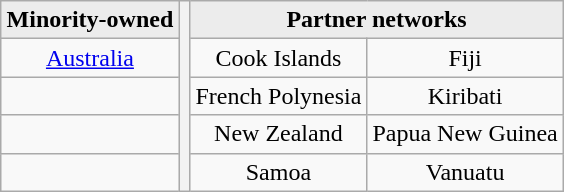<table class="wikitable" style="float:right; margin-left:1em; text-align: center;">
<tr>
<th style="background:#ececec;">Minority-owned</th>
<th rowspan=6></th>
<th style="background:#ececec;" colspan="2">Partner networks</th>
</tr>
<tr>
<td><a href='#'>Australia</a></td>
<td>Cook Islands</td>
<td>Fiji</td>
</tr>
<tr>
<td></td>
<td>French Polynesia</td>
<td>Kiribati</td>
</tr>
<tr>
<td></td>
<td>New Zealand</td>
<td>Papua New Guinea</td>
</tr>
<tr>
<td></td>
<td>Samoa</td>
<td>Vanuatu</td>
</tr>
</table>
